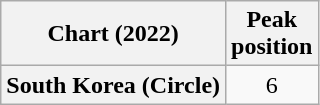<table class="wikitable plainrowheaders" style="text-align:center">
<tr>
<th scope="col">Chart (2022)</th>
<th scope="col">Peak<br>position</th>
</tr>
<tr>
<th scope="row">South Korea (Circle)</th>
<td>6</td>
</tr>
</table>
